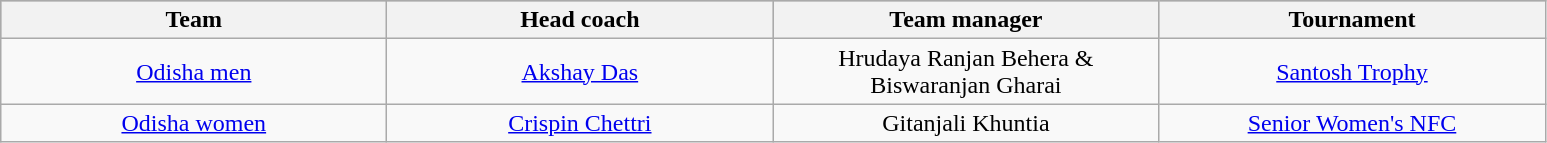<table class="wikitable" style="border: 1px solid #ADADAD; margin-bottom: 10px; padding-bottom: 5px;">
<tr style="background:#adadad; text-align:left;">
<th style="text-align:center;width:250px;">Team</th>
<th style="text-align:center;width:250px;">Head coach</th>
<th style="text-align:center;width:250px;">Team manager</th>
<th style="text-align:center;width:250px;">Tournament</th>
</tr>
<tr>
<td style="text-align:center;"><a href='#'>Odisha men</a></td>
<td style="text-align:center;"><a href='#'>Akshay Das</a></td>
<td style="text-align:center;">Hrudaya Ranjan Behera & Biswaranjan Gharai</td>
<td style="text-align:center;"><a href='#'>Santosh Trophy</a></td>
</tr>
<tr>
<td style="text-align:center;"><a href='#'>Odisha women</a></td>
<td style="text-align:center;"><a href='#'>Crispin Chettri</a></td>
<td style="text-align:center;">Gitanjali Khuntia</td>
<td style="text-align:center;"><a href='#'>Senior Women's NFC</a></td>
</tr>
</table>
